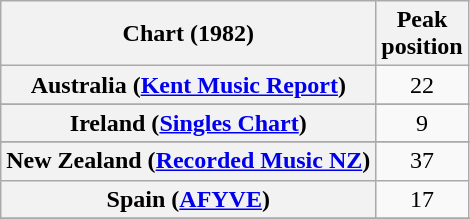<table class="wikitable sortable plainrowheaders">
<tr>
<th scope="col">Chart (1982)</th>
<th scope="col">Peak<br>position</th>
</tr>
<tr>
<th scope="row">Australia (<a href='#'>Kent Music Report</a>)</th>
<td align="center">22</td>
</tr>
<tr>
</tr>
<tr>
<th scope="row">Ireland (<a href='#'>Singles Chart</a>)</th>
<td align="center">9</td>
</tr>
<tr>
</tr>
<tr>
</tr>
<tr>
<th scope="row">New Zealand (<a href='#'>Recorded Music NZ</a>)</th>
<td align="center">37</td>
</tr>
<tr>
<th scope="row">Spain (<a href='#'>AFYVE</a>)</th>
<td align="center">17</td>
</tr>
<tr>
</tr>
<tr>
</tr>
<tr>
</tr>
<tr>
</tr>
</table>
